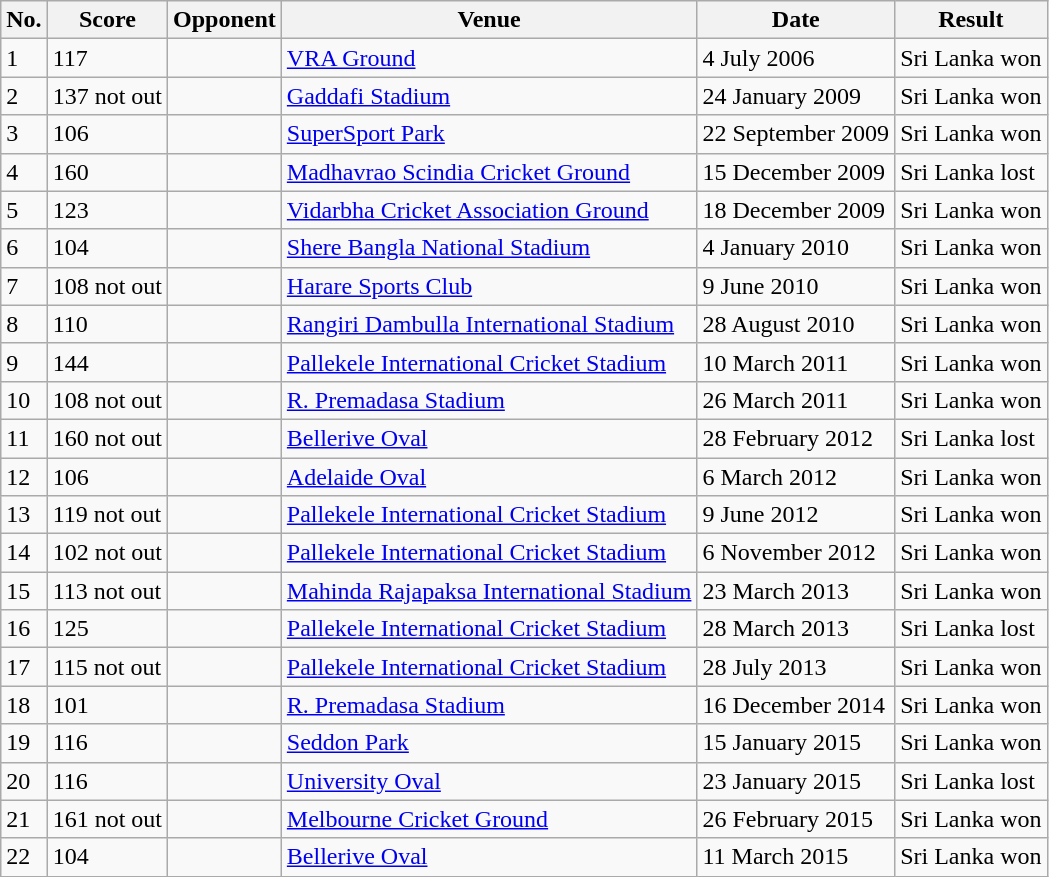<table class="wikitable sortable">
<tr>
<th>No.</th>
<th>Score</th>
<th>Opponent</th>
<th>Venue</th>
<th>Date</th>
<th>Result</th>
</tr>
<tr>
<td>1</td>
<td>117</td>
<td></td>
<td><a href='#'>VRA Ground</a></td>
<td>4 July 2006</td>
<td>Sri Lanka won</td>
</tr>
<tr>
<td>2</td>
<td>137 not out</td>
<td></td>
<td><a href='#'>Gaddafi Stadium</a></td>
<td>24 January 2009</td>
<td>Sri Lanka won</td>
</tr>
<tr>
<td>3</td>
<td>106</td>
<td></td>
<td><a href='#'>SuperSport Park</a></td>
<td>22 September 2009</td>
<td>Sri Lanka won</td>
</tr>
<tr>
<td>4</td>
<td>160</td>
<td></td>
<td><a href='#'>Madhavrao Scindia Cricket Ground</a></td>
<td>15 December 2009</td>
<td>Sri Lanka lost</td>
</tr>
<tr>
<td>5</td>
<td>123</td>
<td></td>
<td><a href='#'>Vidarbha Cricket Association Ground</a></td>
<td>18 December 2009</td>
<td>Sri Lanka won</td>
</tr>
<tr>
<td>6</td>
<td>104</td>
<td></td>
<td><a href='#'>Shere Bangla National Stadium</a></td>
<td>4 January 2010</td>
<td>Sri Lanka won</td>
</tr>
<tr>
<td>7</td>
<td>108 not out</td>
<td></td>
<td><a href='#'>Harare Sports Club</a></td>
<td>9 June 2010</td>
<td>Sri Lanka won</td>
</tr>
<tr>
<td>8</td>
<td>110</td>
<td></td>
<td><a href='#'>Rangiri Dambulla International Stadium</a></td>
<td>28 August 2010</td>
<td>Sri Lanka won</td>
</tr>
<tr>
<td>9</td>
<td>144</td>
<td></td>
<td><a href='#'>Pallekele International Cricket Stadium</a></td>
<td>10 March 2011</td>
<td>Sri Lanka won</td>
</tr>
<tr>
<td>10</td>
<td>108 not out</td>
<td></td>
<td><a href='#'>R. Premadasa Stadium</a></td>
<td>26 March 2011</td>
<td>Sri Lanka won</td>
</tr>
<tr>
<td>11</td>
<td>160 not out</td>
<td></td>
<td><a href='#'>Bellerive Oval</a></td>
<td>28 February 2012</td>
<td>Sri Lanka lost</td>
</tr>
<tr>
<td>12</td>
<td>106</td>
<td></td>
<td><a href='#'>Adelaide Oval</a></td>
<td>6 March 2012</td>
<td>Sri Lanka won</td>
</tr>
<tr>
<td>13</td>
<td>119 not out</td>
<td></td>
<td><a href='#'>Pallekele International Cricket Stadium</a></td>
<td>9 June 2012</td>
<td>Sri Lanka won</td>
</tr>
<tr>
<td>14</td>
<td>102 not out</td>
<td></td>
<td><a href='#'>Pallekele International Cricket Stadium</a></td>
<td>6 November 2012</td>
<td>Sri Lanka won</td>
</tr>
<tr>
<td>15</td>
<td>113 not out</td>
<td></td>
<td><a href='#'>Mahinda Rajapaksa International Stadium</a></td>
<td>23 March 2013</td>
<td>Sri Lanka won</td>
</tr>
<tr>
<td>16</td>
<td>125</td>
<td></td>
<td><a href='#'>Pallekele International Cricket Stadium</a></td>
<td>28 March 2013</td>
<td>Sri Lanka lost</td>
</tr>
<tr>
<td>17</td>
<td>115 not out</td>
<td></td>
<td><a href='#'>Pallekele International Cricket Stadium</a></td>
<td>28 July 2013</td>
<td>Sri Lanka won</td>
</tr>
<tr>
<td>18</td>
<td>101</td>
<td></td>
<td><a href='#'>R. Premadasa Stadium</a></td>
<td>16 December 2014</td>
<td>Sri Lanka won</td>
</tr>
<tr>
<td>19</td>
<td>116</td>
<td></td>
<td><a href='#'>Seddon Park</a></td>
<td>15 January 2015</td>
<td>Sri Lanka won</td>
</tr>
<tr>
<td>20</td>
<td>116</td>
<td></td>
<td><a href='#'>University Oval</a></td>
<td>23 January 2015</td>
<td>Sri Lanka lost</td>
</tr>
<tr>
<td>21</td>
<td>161 not out</td>
<td></td>
<td><a href='#'>Melbourne Cricket Ground</a></td>
<td>26 February 2015</td>
<td>Sri Lanka won</td>
</tr>
<tr>
<td>22</td>
<td>104</td>
<td></td>
<td><a href='#'>Bellerive Oval</a></td>
<td>11 March 2015</td>
<td>Sri Lanka won</td>
</tr>
</table>
